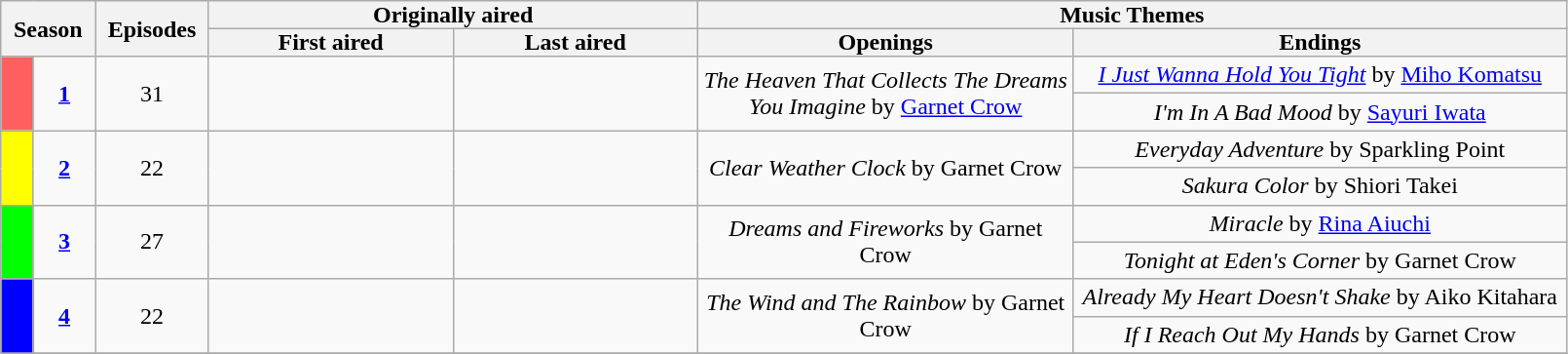<table class="wikitable" style="text-align:center">
<tr>
<th style="padding:0 8px;" colspan="2" rowspan="2">Season</th>
<th style="padding:0 8px;" rowspan="2">Episodes</th>
<th style="padding:0 8px;" colspan="2">Originally aired</th>
<th style="padding:0 8px;" colspan="2">Music Themes</th>
</tr>
<tr>
<th style="padding:0 8px;">First aired</th>
<th style="padding:0 8px;">Last aired</th>
<th style="padding:0 8px;">Openings</th>
<th style="padding:0 8px;">Endings</th>
</tr>
<tr>
<td width="15px" bgcolor="#FF5F5F" rowspan="2"></td>
<td width="35px" rowspan="2"><strong><a href='#'>1</a></strong></td>
<td width="50px" rowspan="2">31</td>
<td align="center" width="160" rowspan="2"></td>
<td align="center" width="160" rowspan="2"></td>
<td align="center" width="250" rowspan="2"><em>The Heaven That Collects The Dreams You Imagine</em> by <a href='#'>Garnet Crow</a></td>
<td align="center" width="330"><em><a href='#'>I Just Wanna Hold You Tight</a></em> by <a href='#'>Miho Komatsu</a></td>
</tr>
<tr>
<td align="center" width="330"><em>I'm In A Bad Mood</em> by <a href='#'>Sayuri Iwata</a></td>
</tr>
<tr>
<td width="15px" bgcolor="#FFFF00" rowspan="2"></td>
<td width="35px" rowspan="2"><strong><a href='#'>2</a></strong></td>
<td width="50px" rowspan="2">22</td>
<td align="center" width="160" rowspan="2"></td>
<td align="center" width="160" rowspan="2"></td>
<td align="center" width="250" rowspan="2"><em>Clear Weather Clock</em> by Garnet Crow</td>
<td align="center" width="330"><em>Everyday Adventure</em> by Sparkling Point</td>
</tr>
<tr>
<td align="center" width="330"><em>Sakura Color</em> by Shiori Takei</td>
</tr>
<tr>
<td width="15px" bgcolor="#00FF00" rowspan="2"></td>
<td width="35px" rowspan="2"><strong><a href='#'>3</a></strong></td>
<td width="50px" rowspan="2">27</td>
<td align="center" width="160" rowspan="2"></td>
<td align="center" width="160" rowspan="2"></td>
<td align="center" width="250" rowspan="2"><em>Dreams and Fireworks</em> by Garnet Crow</td>
<td align="center" width="330"><em>Miracle</em> by <a href='#'>Rina Aiuchi</a></td>
</tr>
<tr>
<td align="center" width="330"><em>Tonight at Eden's Corner</em> by Garnet Crow</td>
</tr>
<tr>
<td width="15px" bgcolor="#0000FF" rowspan="2"></td>
<td width="35px" rowspan="2"><strong><a href='#'>4</a></strong></td>
<td width="50px" rowspan="2">22</td>
<td align="center" width="160" rowspan="2"></td>
<td align="center" width="160" rowspan="2"></td>
<td align="center" width="250" rowspan="2"><em>The Wind and The Rainbow</em> by Garnet Crow</td>
<td align="center" width="330"><em>Already My Heart Doesn't Shake</em> by Aiko Kitahara</td>
</tr>
<tr>
<td align="center" width="330"><em>If I Reach Out My Hands</em> by Garnet Crow</td>
</tr>
<tr>
</tr>
</table>
